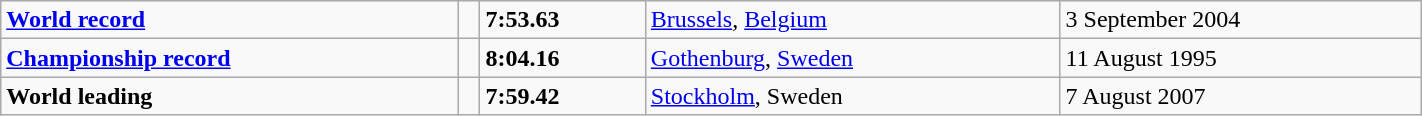<table class="wikitable" width=75%>
<tr>
<td><strong><a href='#'>World record</a></strong></td>
<td></td>
<td><strong>7:53.63</strong></td>
<td><a href='#'>Brussels</a>, <a href='#'>Belgium</a></td>
<td>3 September 2004</td>
</tr>
<tr>
<td><strong><a href='#'>Championship record</a></strong></td>
<td></td>
<td><strong>8:04.16</strong></td>
<td><a href='#'>Gothenburg</a>, <a href='#'>Sweden</a></td>
<td>11 August 1995</td>
</tr>
<tr>
<td><strong>World leading</strong></td>
<td></td>
<td><strong>7:59.42</strong></td>
<td><a href='#'>Stockholm</a>, Sweden</td>
<td>7 August 2007</td>
</tr>
</table>
